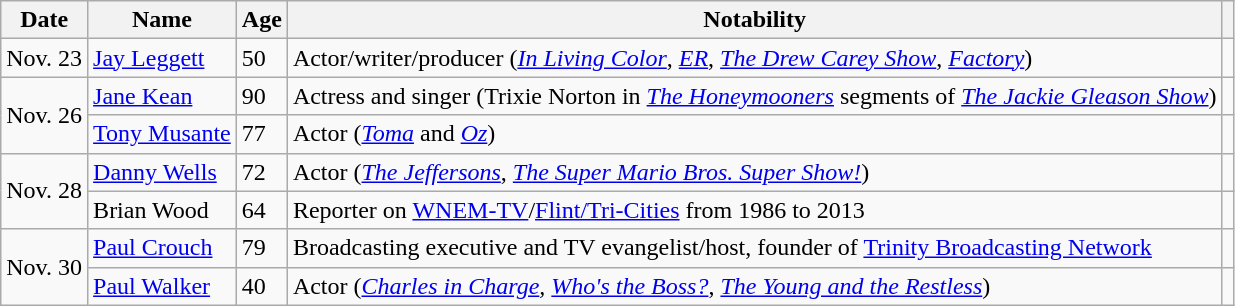<table class="wikitable sortable">
<tr ">
<th>Date</th>
<th>Name</th>
<th>Age</th>
<th>Notability</th>
<th class="unsortable"></th>
</tr>
<tr>
<td>Nov. 23</td>
<td><a href='#'>Jay Leggett</a></td>
<td>50</td>
<td>Actor/writer/producer (<em><a href='#'>In Living Color</a></em>, <em><a href='#'>ER</a></em>, <em><a href='#'>The Drew Carey Show</a></em>, <em><a href='#'>Factory</a></em>)</td>
<td></td>
</tr>
<tr>
<td rowspan="2">Nov. 26</td>
<td><a href='#'>Jane Kean</a></td>
<td>90</td>
<td>Actress and singer (Trixie Norton in <em><a href='#'>The Honeymooners</a></em> segments of <em><a href='#'>The Jackie Gleason Show</a></em>)</td>
<td></td>
</tr>
<tr>
<td><a href='#'>Tony Musante</a></td>
<td>77</td>
<td>Actor (<em><a href='#'>Toma</a></em> and <em><a href='#'>Oz</a></em>)</td>
<td></td>
</tr>
<tr>
<td rowspan="2">Nov. 28</td>
<td><a href='#'>Danny Wells</a></td>
<td>72</td>
<td>Actor (<em><a href='#'>The Jeffersons</a></em>, <em><a href='#'>The Super Mario Bros. Super Show!</a></em>)</td>
<td></td>
</tr>
<tr>
<td>Brian Wood</td>
<td>64</td>
<td>Reporter on <a href='#'>WNEM-TV</a>/<a href='#'>Flint/Tri-Cities</a> from 1986 to 2013</td>
<td></td>
</tr>
<tr>
<td rowspan="2">Nov. 30</td>
<td><a href='#'>Paul Crouch</a></td>
<td>79</td>
<td>Broadcasting executive and TV evangelist/host, founder of <a href='#'>Trinity Broadcasting Network</a></td>
<td></td>
</tr>
<tr>
<td><a href='#'>Paul Walker</a></td>
<td>40</td>
<td>Actor (<em><a href='#'>Charles in Charge</a>, <a href='#'>Who's the Boss?</a></em>, <em><a href='#'>The Young and the Restless</a></em>)</td>
<td></td>
</tr>
</table>
